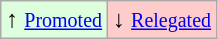<table class="wikitable" align="center">
<tr>
<td style="background:#ddffdd">↑ <small><a href='#'>Promoted</a></small></td>
<td style="background:#ffcccc">↓ <small><a href='#'>Relegated</a></small></td>
</tr>
</table>
